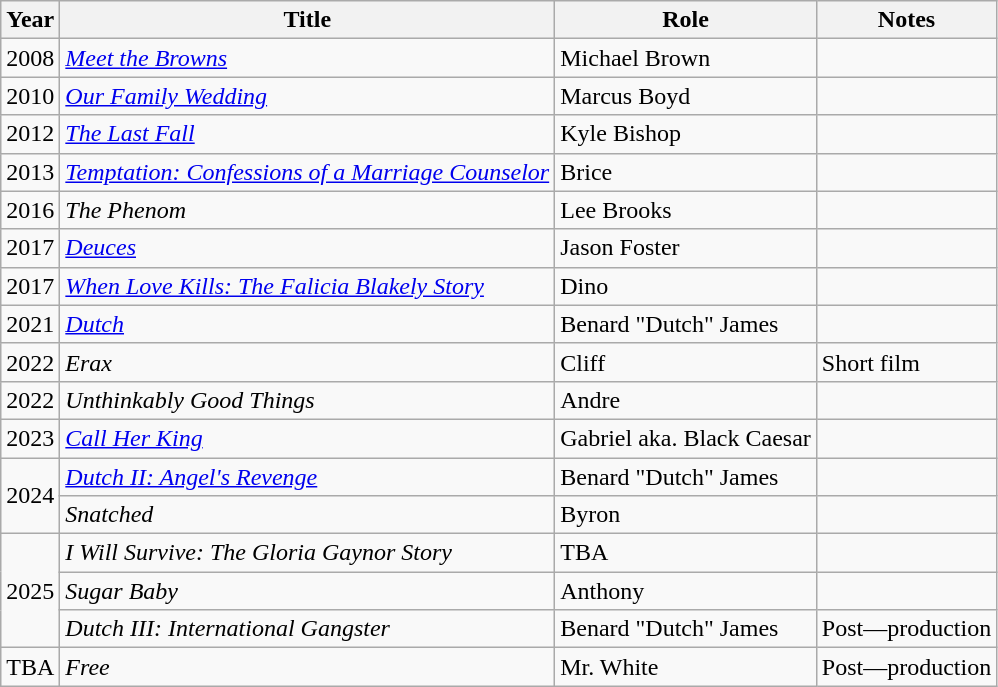<table class="wikitable sortable">
<tr>
<th>Year</th>
<th>Title</th>
<th>Role</th>
<th class="unsortable">Notes</th>
</tr>
<tr>
<td>2008</td>
<td><a href='#'><em>Meet the Browns</em></a></td>
<td>Michael Brown</td>
<td></td>
</tr>
<tr>
<td>2010</td>
<td><em><a href='#'>Our Family Wedding</a></em></td>
<td>Marcus Boyd</td>
<td></td>
</tr>
<tr>
<td>2012</td>
<td><em><a href='#'>The Last Fall</a></em></td>
<td>Kyle Bishop</td>
<td></td>
</tr>
<tr>
<td>2013</td>
<td><em><a href='#'>Temptation: Confessions of a Marriage Counselor</a></em></td>
<td>Brice</td>
<td></td>
</tr>
<tr>
<td>2016</td>
<td><em>The Phenom</em></td>
<td>Lee Brooks</td>
<td></td>
</tr>
<tr>
<td>2017</td>
<td><em><a href='#'>Deuces</a></em></td>
<td>Jason Foster</td>
<td></td>
</tr>
<tr>
<td>2017</td>
<td><em><a href='#'>When Love Kills: The Falicia Blakely Story</a></em></td>
<td>Dino</td>
<td></td>
</tr>
<tr>
<td>2021</td>
<td><em><a href='#'>Dutch</a></em></td>
<td>Benard "Dutch" James</td>
<td></td>
</tr>
<tr>
<td>2022</td>
<td><em>Erax</em></td>
<td>Cliff</td>
<td>Short film</td>
</tr>
<tr>
<td>2022</td>
<td><em>Unthinkably Good Things</em></td>
<td>Andre</td>
<td></td>
</tr>
<tr>
<td>2023</td>
<td><em><a href='#'>Call Her King</a></em></td>
<td>Gabriel aka. Black Caesar</td>
<td></td>
</tr>
<tr>
<td rowspan="2">2024</td>
<td><em><a href='#'>Dutch II: Angel's Revenge</a></em></td>
<td>Benard "Dutch" James</td>
<td></td>
</tr>
<tr>
<td><em>Snatched</em></td>
<td>Byron</td>
<td></td>
</tr>
<tr>
<td rowspan="3">2025</td>
<td><em>I Will Survive: The Gloria Gaynor Story</em></td>
<td>TBA</td>
<td></td>
</tr>
<tr>
<td><em>Sugar Baby</em></td>
<td>Anthony</td>
<td></td>
</tr>
<tr>
<td><em>Dutch III: International Gangster</em></td>
<td>Benard "Dutch" James</td>
<td>Post—production</td>
</tr>
<tr>
<td>TBA</td>
<td><em>Free</em></td>
<td>Mr. White</td>
<td>Post—production</td>
</tr>
</table>
